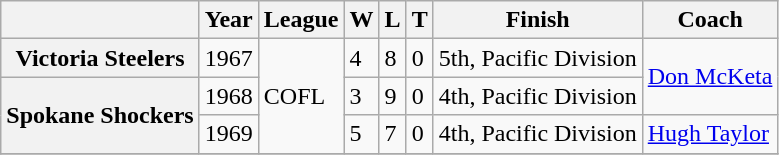<table class="wikitable">
<tr>
<th></th>
<th>Year</th>
<th>League</th>
<th>W</th>
<th>L</th>
<th>T</th>
<th>Finish</th>
<th>Coach</th>
</tr>
<tr>
<th>Victoria Steelers</th>
<td>1967</td>
<td rowspan=3>COFL</td>
<td>4</td>
<td>8</td>
<td>0</td>
<td>5th, Pacific Division</td>
<td rowspan=2><a href='#'>Don McKeta</a></td>
</tr>
<tr>
<th rowspan=2>Spokane Shockers</th>
<td>1968</td>
<td>3</td>
<td>9</td>
<td>0</td>
<td>4th, Pacific Division</td>
</tr>
<tr>
<td>1969</td>
<td>5</td>
<td>7</td>
<td>0</td>
<td>4th, Pacific Division</td>
<td><a href='#'>Hugh Taylor</a></td>
</tr>
<tr>
</tr>
</table>
